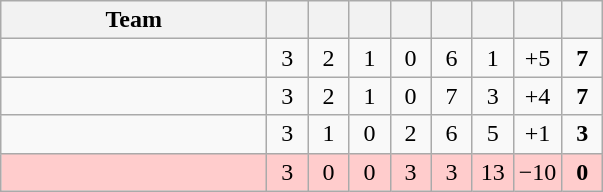<table class="wikitable" style="text-align: center;">
<tr>
<th width=170>Team</th>
<th width=20></th>
<th width=20></th>
<th width=20></th>
<th width=20></th>
<th width=20></th>
<th width=20></th>
<th width=20></th>
<th width=20></th>
</tr>
<tr>
<td align=left></td>
<td>3</td>
<td>2</td>
<td>1</td>
<td>0</td>
<td>6</td>
<td>1</td>
<td>+5</td>
<td><strong>7</strong></td>
</tr>
<tr>
<td align=left></td>
<td>3</td>
<td>2</td>
<td>1</td>
<td>0</td>
<td>7</td>
<td>3</td>
<td>+4</td>
<td><strong>7</strong></td>
</tr>
<tr>
<td align=left></td>
<td>3</td>
<td>1</td>
<td>0</td>
<td>2</td>
<td>6</td>
<td>5</td>
<td>+1</td>
<td><strong>3</strong></td>
</tr>
<tr style="background:#fcc;">
<td align=left></td>
<td>3</td>
<td>0</td>
<td>0</td>
<td>3</td>
<td>3</td>
<td>13</td>
<td>−10</td>
<td><strong>0</strong></td>
</tr>
</table>
